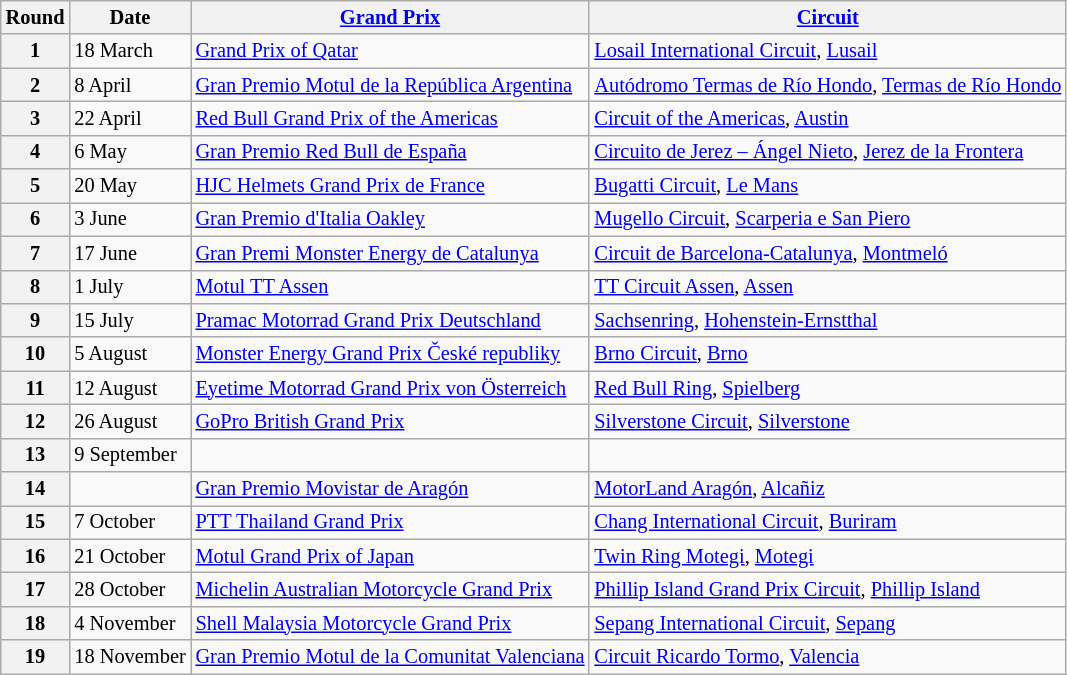<table class="wikitable" style="font-size: 85%;">
<tr>
<th>Round</th>
<th>Date</th>
<th><a href='#'>Grand Prix</a></th>
<th><a href='#'>Circuit</a></th>
</tr>
<tr>
<th>1</th>
<td>18 March</td>
<td> <a href='#'>Grand Prix of Qatar</a></td>
<td><a href='#'>Losail International Circuit</a>, <a href='#'>Lusail</a></td>
</tr>
<tr>
<th>2</th>
<td>8 April</td>
<td> <a href='#'>Gran Premio Motul de la República Argentina</a></td>
<td><a href='#'>Autódromo Termas de Río Hondo</a>, <a href='#'>Termas de Río Hondo</a></td>
</tr>
<tr>
<th>3</th>
<td>22 April</td>
<td> <a href='#'>Red Bull Grand Prix of the Americas</a></td>
<td><a href='#'>Circuit of the Americas</a>, <a href='#'>Austin</a></td>
</tr>
<tr>
<th>4</th>
<td>6 May</td>
<td> <a href='#'>Gran Premio Red Bull de España</a></td>
<td><a href='#'>Circuito de Jerez – Ángel Nieto</a>, <a href='#'>Jerez de la Frontera</a></td>
</tr>
<tr>
<th>5</th>
<td>20 May</td>
<td> <a href='#'>HJC Helmets Grand Prix de France</a></td>
<td><a href='#'>Bugatti Circuit</a>, <a href='#'>Le Mans</a></td>
</tr>
<tr>
<th>6</th>
<td>3 June</td>
<td> <a href='#'>Gran Premio d'Italia Oakley</a></td>
<td><a href='#'>Mugello Circuit</a>, <a href='#'>Scarperia e San Piero</a></td>
</tr>
<tr>
<th>7</th>
<td>17 June</td>
<td> <a href='#'>Gran Premi Monster Energy de Catalunya</a></td>
<td><a href='#'>Circuit de Barcelona-Catalunya</a>, <a href='#'>Montmeló</a></td>
</tr>
<tr>
<th>8</th>
<td>1 July</td>
<td> <a href='#'>Motul TT Assen</a></td>
<td><a href='#'>TT Circuit Assen</a>, <a href='#'>Assen</a></td>
</tr>
<tr>
<th>9</th>
<td>15 July</td>
<td> <a href='#'>Pramac Motorrad Grand Prix Deutschland</a></td>
<td><a href='#'>Sachsenring</a>, <a href='#'>Hohenstein-Ernstthal</a></td>
</tr>
<tr>
<th>10</th>
<td>5 August</td>
<td> <a href='#'>Monster Energy Grand Prix České republiky</a></td>
<td><a href='#'>Brno Circuit</a>, <a href='#'>Brno</a></td>
</tr>
<tr>
<th>11</th>
<td>12 August</td>
<td> <a href='#'>Eyetime Motorrad Grand Prix von Österreich</a></td>
<td><a href='#'>Red Bull Ring</a>, <a href='#'>Spielberg</a></td>
</tr>
<tr>
<th>12</th>
<td>26 August</td>
<td> <a href='#'>GoPro British Grand Prix</a></td>
<td><a href='#'>Silverstone Circuit</a>, <a href='#'>Silverstone</a></td>
</tr>
<tr>
<th>13</th>
<td>9 September</td>
<td></td>
<td></td>
</tr>
<tr>
<th>14</th>
<td></td>
<td> <a href='#'>Gran Premio Movistar de Aragón</a></td>
<td><a href='#'>MotorLand Aragón</a>, <a href='#'>Alcañiz</a></td>
</tr>
<tr>
<th>15</th>
<td>7 October</td>
<td> <a href='#'>PTT Thailand Grand Prix</a></td>
<td><a href='#'>Chang International Circuit</a>, <a href='#'>Buriram</a></td>
</tr>
<tr>
<th>16</th>
<td>21 October</td>
<td> <a href='#'>Motul Grand Prix of Japan</a></td>
<td><a href='#'>Twin Ring Motegi</a>, <a href='#'>Motegi</a></td>
</tr>
<tr>
<th>17</th>
<td>28 October</td>
<td> <a href='#'>Michelin Australian Motorcycle Grand Prix</a></td>
<td><a href='#'>Phillip Island Grand Prix Circuit</a>, <a href='#'>Phillip Island</a></td>
</tr>
<tr>
<th>18</th>
<td>4 November</td>
<td> <a href='#'>Shell Malaysia Motorcycle Grand Prix</a></td>
<td><a href='#'>Sepang International Circuit</a>, <a href='#'>Sepang</a></td>
</tr>
<tr>
<th>19</th>
<td>18 November</td>
<td> <a href='#'>Gran Premio Motul de la Comunitat Valenciana</a></td>
<td><a href='#'>Circuit Ricardo Tormo</a>, <a href='#'>Valencia</a></td>
</tr>
</table>
